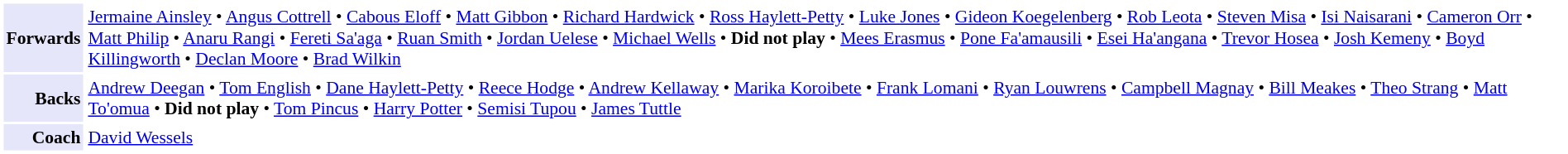<table cellpadding="2" style="border: 1px solid white; font-size:90%;">
<tr>
<td style="text-align:right;" bgcolor="lavender"><strong>Forwards</strong></td>
<td style="text-align:left;"><a href='#'>Jermaine Ainsley</a> • <a href='#'>Angus Cottrell</a> • <a href='#'>Cabous Eloff</a> • <a href='#'>Matt Gibbon</a> • <a href='#'>Richard Hardwick</a> • <a href='#'>Ross Haylett-Petty</a> • <a href='#'>Luke Jones</a> • <a href='#'>Gideon Koegelenberg</a> • <a href='#'>Rob Leota</a> • <a href='#'>Steven Misa</a> • <a href='#'>Isi Naisarani</a> • <a href='#'>Cameron Orr</a> • <a href='#'>Matt Philip</a> • <a href='#'>Anaru Rangi</a> • <a href='#'>Fereti Sa'aga</a> • <a href='#'>Ruan Smith</a> • <a href='#'>Jordan Uelese</a> • <a href='#'>Michael Wells</a> • <strong>Did not play</strong> • <a href='#'>Mees Erasmus</a> • <a href='#'>Pone Fa'amausili</a> • <a href='#'>Esei Ha'angana</a> • <a href='#'>Trevor Hosea</a> • <a href='#'>Josh Kemeny</a> • <a href='#'>Boyd Killingworth</a> • <a href='#'>Declan Moore</a> • <a href='#'>Brad Wilkin</a></td>
</tr>
<tr>
<td style="text-align:right;" bgcolor="lavender"><strong>Backs</strong></td>
<td style="text-align:left;"><a href='#'>Andrew Deegan</a> • <a href='#'>Tom English</a> • <a href='#'>Dane Haylett-Petty</a> • <a href='#'>Reece Hodge</a> • <a href='#'>Andrew Kellaway</a> • <a href='#'>Marika Koroibete</a> • <a href='#'>Frank Lomani</a> • <a href='#'>Ryan Louwrens</a> • <a href='#'>Campbell Magnay</a> • <a href='#'>Bill Meakes</a> • <a href='#'>Theo Strang</a> • <a href='#'>Matt To'omua</a> • <strong>Did not play</strong> • <a href='#'>Tom Pincus</a> • <a href='#'>Harry Potter</a> • <a href='#'>Semisi Tupou</a> • <a href='#'>James Tuttle</a></td>
</tr>
<tr>
<td style="text-align:right;" bgcolor="lavender"><strong>Coach</strong></td>
<td style="text-align:left;"><a href='#'>David Wessels</a></td>
</tr>
</table>
